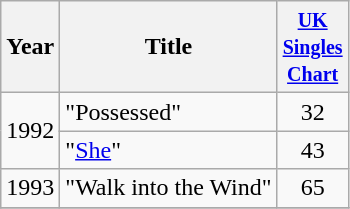<table class="wikitable">
<tr>
<th>Year</th>
<th>Title</th>
<th width="35"><small><a href='#'>UK Singles Chart</a></small></th>
</tr>
<tr>
<td align=center rowspan="2">1992</td>
<td align=left>"Possessed"</td>
<td align=center>32</td>
</tr>
<tr>
<td align=left>"<a href='#'>She</a>"</td>
<td align=center>43</td>
</tr>
<tr>
<td align=center>1993</td>
<td align=left>"Walk into the Wind"</td>
<td align=center>65</td>
</tr>
<tr>
</tr>
</table>
